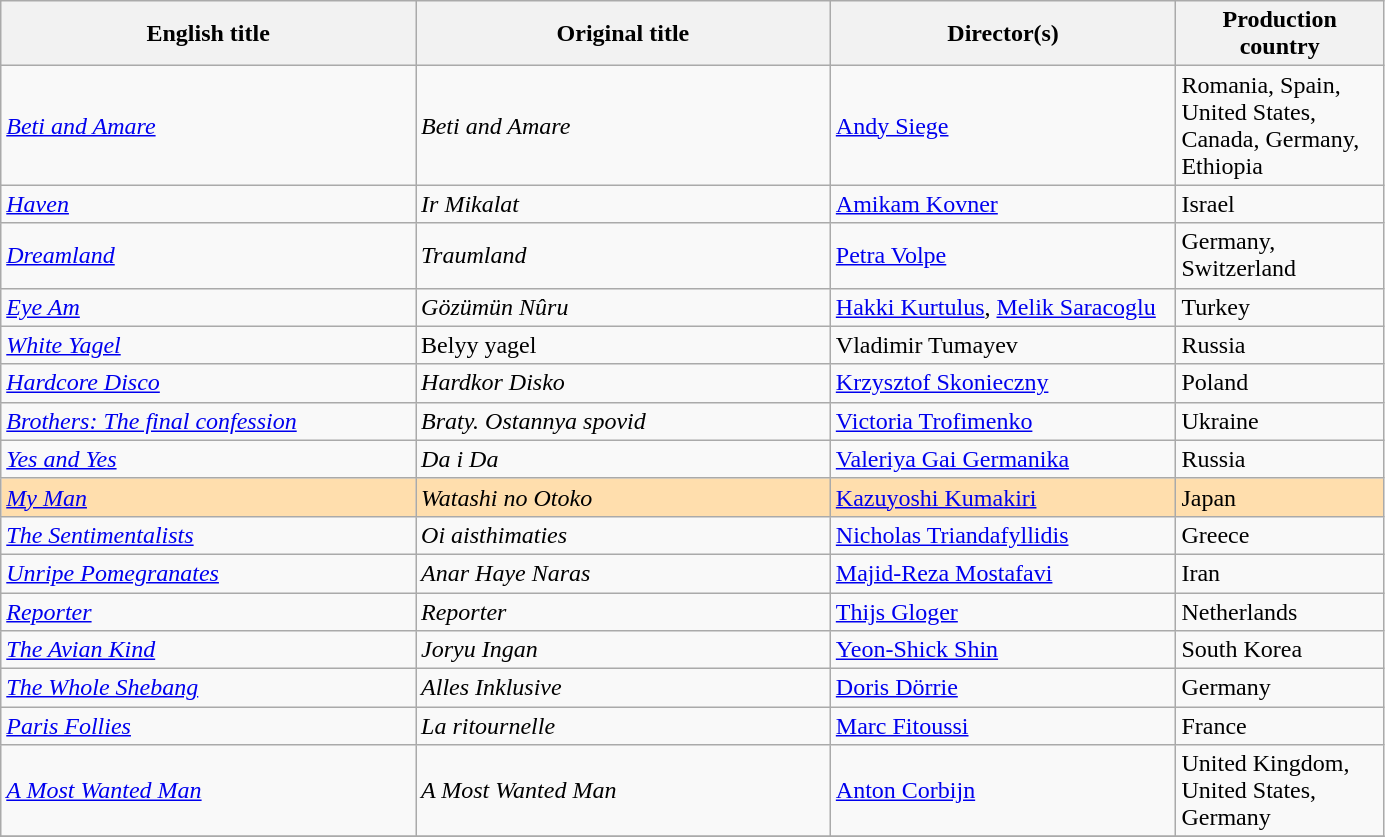<table class="sortable wikitable" width="73%" cellpadding="5">
<tr>
<th width="30%">English title</th>
<th width="30%">Original title</th>
<th width="25%">Director(s)</th>
<th width="15%">Production country</th>
</tr>
<tr>
<td><em><a href='#'>Beti and Amare</a></em></td>
<td><em>Beti and Amare</em></td>
<td><a href='#'>Andy Siege</a></td>
<td>Romania, Spain, United States, Canada, Germany, Ethiopia</td>
</tr>
<tr>
<td><em><a href='#'>Haven</a></em></td>
<td><em>Ir Mikalat</em></td>
<td><a href='#'>Amikam Kovner</a></td>
<td>Israel</td>
</tr>
<tr>
<td><em><a href='#'>Dreamland</a></em></td>
<td><em>Traumland</em></td>
<td><a href='#'>Petra Volpe</a></td>
<td>Germany, Switzerland</td>
</tr>
<tr>
<td><em><a href='#'>Eye Am</a></em></td>
<td><em>Gözümün Nûru</em></td>
<td><a href='#'>Hakki Kurtulus</a>, <a href='#'>Melik Saracoglu</a></td>
<td>Turkey</td>
</tr>
<tr>
<td><em><a href='#'>White Yagel</a></em></td>
<td>Belyy yagel</td>
<td>Vladimir Tumayev</td>
<td>Russia</td>
</tr>
<tr>
<td><em><a href='#'>Hardcore Disco</a></em></td>
<td><em>Hardkor Disko</em></td>
<td><a href='#'>Krzysztof Skonieczny</a></td>
<td>Poland</td>
</tr>
<tr>
<td><em><a href='#'>Brothers: The final confession</a></em></td>
<td><em>Braty. Ostannya spovid</em></td>
<td><a href='#'>Victoria Trofimenko</a></td>
<td>Ukraine</td>
</tr>
<tr>
<td><em><a href='#'>Yes and Yes</a></em></td>
<td><em>Da i Da</em></td>
<td><a href='#'>Valeriya Gai Germanika</a></td>
<td>Russia</td>
</tr>
<tr style="background:#FFDEAD;">
<td><em><a href='#'>My Man</a></em></td>
<td><em>Watashi no Otoko</em></td>
<td><a href='#'>Kazuyoshi Kumakiri</a></td>
<td>Japan</td>
</tr>
<tr>
<td><em><a href='#'>The Sentimentalists</a></em></td>
<td><em>Oi aisthimaties</em></td>
<td><a href='#'>Nicholas Triandafyllidis</a></td>
<td>Greece</td>
</tr>
<tr>
<td><em><a href='#'>Unripe Pomegranates</a></em></td>
<td><em>Anar Haye Naras</em></td>
<td><a href='#'>Majid-Reza Mostafavi</a></td>
<td>Iran</td>
</tr>
<tr>
<td><em><a href='#'>Reporter</a></em></td>
<td><em>Reporter</em></td>
<td><a href='#'>Thijs Gloger</a></td>
<td>Netherlands</td>
</tr>
<tr>
<td><em><a href='#'>The Avian Kind</a></em></td>
<td><em>Joryu Ingan</em></td>
<td><a href='#'>Yeon-Shick Shin</a></td>
<td>South Korea</td>
</tr>
<tr>
<td><em><a href='#'>The Whole Shebang</a></em></td>
<td><em>Alles Inklusive</em></td>
<td><a href='#'>Doris Dörrie</a></td>
<td>Germany</td>
</tr>
<tr>
<td><em><a href='#'>Paris Follies</a></em></td>
<td><em>La ritournelle</em></td>
<td><a href='#'>Marc Fitoussi</a></td>
<td>France</td>
</tr>
<tr>
<td><em><a href='#'>A Most Wanted Man</a></em></td>
<td><em>A Most Wanted Man</em></td>
<td><a href='#'>Anton Corbijn</a></td>
<td>United Kingdom, United States, Germany</td>
</tr>
<tr>
</tr>
</table>
